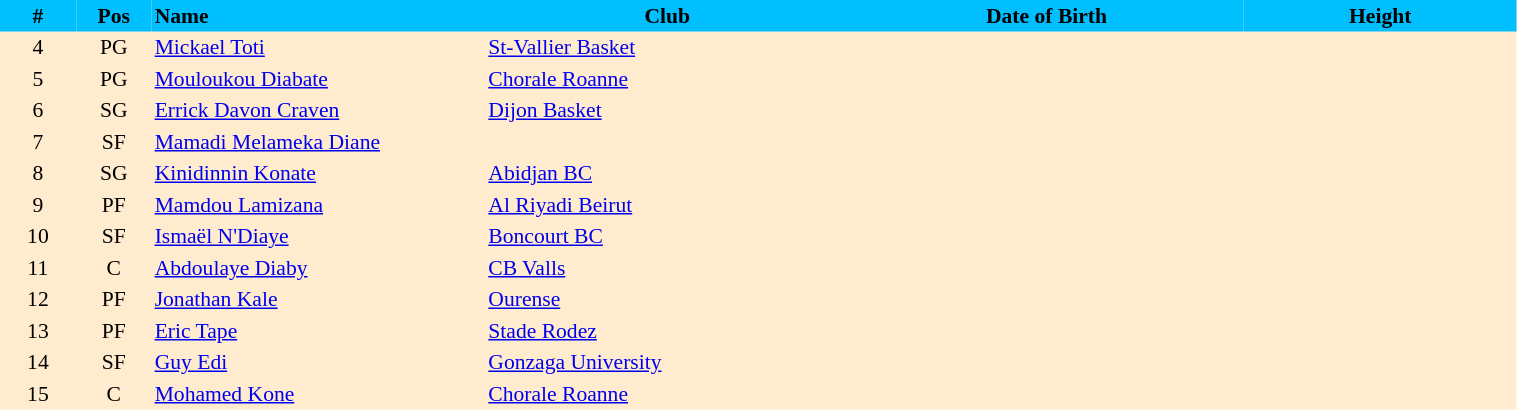<table border=0 cellpadding=2 cellspacing=0  |- bgcolor=#FFECCE style="text-align:center; font-size:90%;" width=80%>
<tr bgcolor=#00BFFF>
<th width=5%>#</th>
<th width=5%>Pos</th>
<th width=22% align=left>Name</th>
<th width=24%>Club</th>
<th width=26%>Date of Birth</th>
<th width=18%>Height</th>
</tr>
<tr>
<td>4</td>
<td>PG</td>
<td align=left><a href='#'>Mickael Toti</a></td>
<td align=left> <a href='#'>St-Vallier Basket</a></td>
<td align=left></td>
<td></td>
</tr>
<tr>
<td>5</td>
<td>PG</td>
<td align=left><a href='#'>Mouloukou Diabate</a></td>
<td align=left> <a href='#'>Chorale Roanne</a></td>
<td align=left></td>
<td></td>
</tr>
<tr>
<td>6</td>
<td>SG</td>
<td align=left><a href='#'>Errick Davon Craven</a></td>
<td align=left> <a href='#'>Dijon Basket</a></td>
<td align=left></td>
<td></td>
</tr>
<tr>
<td>7</td>
<td>SF</td>
<td align=left><a href='#'>Mamadi Melameka Diane</a></td>
<td align=left></td>
<td align=left></td>
<td></td>
</tr>
<tr>
<td>8</td>
<td>SG</td>
<td align=left><a href='#'>Kinidinnin Konate</a></td>
<td align=left> <a href='#'>Abidjan BC</a></td>
<td align=left></td>
<td></td>
</tr>
<tr>
<td>9</td>
<td>PF</td>
<td align=left><a href='#'>Mamdou Lamizana</a></td>
<td align=left> <a href='#'>Al Riyadi Beirut</a></td>
<td align=left></td>
<td></td>
</tr>
<tr>
<td>10</td>
<td>SF</td>
<td align=left><a href='#'>Ismaël N'Diaye</a></td>
<td align=left> <a href='#'>Boncourt BC</a></td>
<td align=left></td>
<td></td>
</tr>
<tr>
<td>11</td>
<td>C</td>
<td align=left><a href='#'>Abdoulaye Diaby</a></td>
<td align=left> <a href='#'>CB Valls</a></td>
<td align=left></td>
<td></td>
</tr>
<tr>
<td>12</td>
<td>PF</td>
<td align=left><a href='#'>Jonathan Kale</a></td>
<td align=left> <a href='#'>Ourense</a></td>
<td align=left></td>
<td></td>
</tr>
<tr>
<td>13</td>
<td>PF</td>
<td align=left><a href='#'>Eric Tape</a></td>
<td align=left> <a href='#'>Stade Rodez</a></td>
<td align=left></td>
<td></td>
</tr>
<tr>
<td>14</td>
<td>SF</td>
<td align=left><a href='#'>Guy Edi</a></td>
<td align=left> <a href='#'>Gonzaga University</a></td>
<td align=left></td>
<td></td>
</tr>
<tr>
<td>15</td>
<td>C</td>
<td align=left><a href='#'>Mohamed Kone</a></td>
<td align=left> <a href='#'>Chorale Roanne</a></td>
<td align=left></td>
<td></td>
</tr>
</table>
